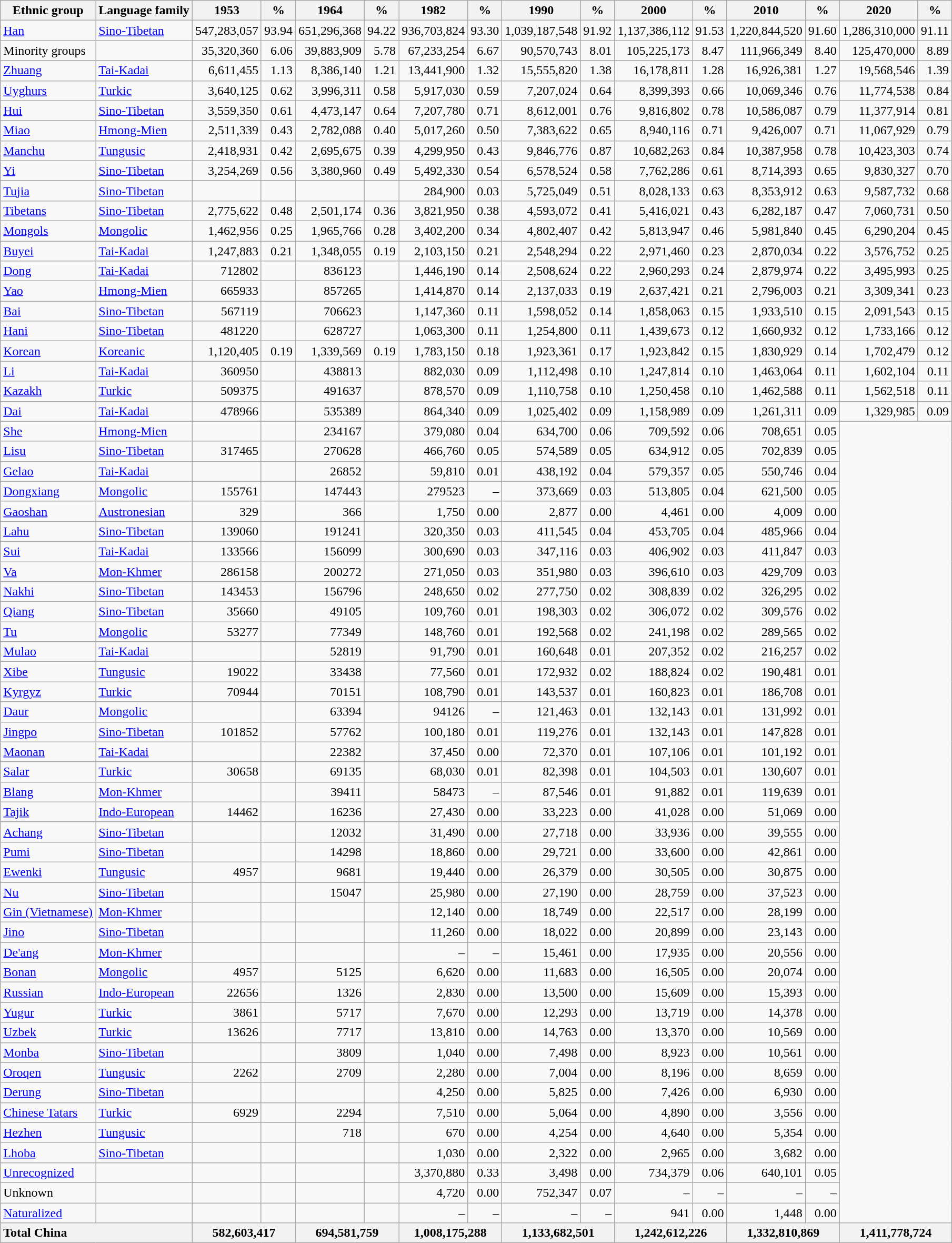<table class="wikitable sortable" style="text-align: right">
<tr>
<th>Ethnic group</th>
<th>Language family</th>
<th>1953</th>
<th>%</th>
<th>1964</th>
<th>%</th>
<th>1982</th>
<th>%</th>
<th>1990</th>
<th>%</th>
<th>2000</th>
<th>%</th>
<th>2010</th>
<th>%</th>
<th>2020</th>
<th>%</th>
</tr>
<tr>
<td style="text-align:left;"><a href='#'>Han</a></td>
<td style="text-align:left;"><a href='#'>Sino-Tibetan</a></td>
<td>547,283,057</td>
<td>93.94</td>
<td>651,296,368</td>
<td>94.22</td>
<td>936,703,824</td>
<td>93.30</td>
<td>1,039,187,548</td>
<td>91.92</td>
<td>1,137,386,112</td>
<td>91.53</td>
<td>1,220,844,520</td>
<td>91.60</td>
<td>1,286,310,000</td>
<td>91.11</td>
</tr>
<tr>
<td style="text-align:left;">Minority groups</td>
<td></td>
<td>35,320,360</td>
<td>6.06</td>
<td>39,883,909</td>
<td>5.78</td>
<td>67,233,254</td>
<td>6.67</td>
<td>90,570,743</td>
<td>8.01</td>
<td>105,225,173</td>
<td>8.47</td>
<td>111,966,349</td>
<td>8.40</td>
<td>125,470,000</td>
<td>8.89</td>
</tr>
<tr>
<td style="text-align:left;"><a href='#'>Zhuang</a></td>
<td style="text-align:left;"><a href='#'>Tai-Kadai</a></td>
<td>6,611,455</td>
<td>1.13</td>
<td>8,386,140</td>
<td>1.21</td>
<td>13,441,900</td>
<td>1.32</td>
<td>15,555,820</td>
<td>1.38</td>
<td>16,178,811</td>
<td>1.28</td>
<td>16,926,381</td>
<td>1.27</td>
<td>19,568,546</td>
<td>1.39</td>
</tr>
<tr>
<td style="text-align:left;"><a href='#'>Uyghurs</a></td>
<td style="text-align:left;"><a href='#'>Turkic</a></td>
<td>3,640,125</td>
<td>0.62</td>
<td>3,996,311</td>
<td>0.58</td>
<td>5,917,030</td>
<td>0.59</td>
<td>7,207,024</td>
<td>0.64</td>
<td>8,399,393</td>
<td>0.66</td>
<td>10,069,346</td>
<td>0.76</td>
<td>11,774,538</td>
<td>0.84</td>
</tr>
<tr>
<td style="text-align:left;"><a href='#'>Hui</a></td>
<td style="text-align:left;"><a href='#'>Sino-Tibetan</a></td>
<td>3,559,350</td>
<td>0.61</td>
<td>4,473,147</td>
<td>0.64</td>
<td>7,207,780</td>
<td>0.71</td>
<td>8,612,001</td>
<td>0.76</td>
<td>9,816,802</td>
<td>0.78</td>
<td>10,586,087</td>
<td>0.79</td>
<td>11,377,914</td>
<td>0.81</td>
</tr>
<tr>
<td style="text-align:left;"><a href='#'>Miao</a></td>
<td style="text-align:left;"><a href='#'>Hmong-Mien</a></td>
<td>2,511,339</td>
<td>0.43</td>
<td>2,782,088</td>
<td>0.40</td>
<td>5,017,260</td>
<td>0.50</td>
<td>7,383,622</td>
<td>0.65</td>
<td>8,940,116</td>
<td>0.71</td>
<td>9,426,007</td>
<td>0.71</td>
<td>11,067,929</td>
<td>0.79</td>
</tr>
<tr>
<td style="text-align:left;"><a href='#'>Manchu</a></td>
<td style="text-align:left;"><a href='#'>Tungusic</a></td>
<td>2,418,931</td>
<td>0.42</td>
<td>2,695,675</td>
<td>0.39</td>
<td>4,299,950</td>
<td>0.43</td>
<td>9,846,776</td>
<td>0.87</td>
<td>10,682,263</td>
<td>0.84</td>
<td>10,387,958</td>
<td>0.78</td>
<td>10,423,303</td>
<td>0.74</td>
</tr>
<tr>
<td style="text-align:left;"><a href='#'>Yi</a></td>
<td style="text-align:left;"><a href='#'>Sino-Tibetan</a></td>
<td>3,254,269</td>
<td>0.56</td>
<td>3,380,960</td>
<td>0.49</td>
<td>5,492,330</td>
<td>0.54</td>
<td>6,578,524</td>
<td>0.58</td>
<td>7,762,286</td>
<td>0.61</td>
<td>8,714,393</td>
<td>0.65</td>
<td>9,830,327</td>
<td>0.70</td>
</tr>
<tr>
<td style="text-align:left;"><a href='#'>Tujia</a></td>
<td style="text-align:left;"><a href='#'>Sino-Tibetan</a></td>
<td></td>
<td></td>
<td></td>
<td></td>
<td>284,900</td>
<td>0.03</td>
<td>5,725,049</td>
<td>0.51</td>
<td>8,028,133</td>
<td>0.63</td>
<td>8,353,912</td>
<td>0.63</td>
<td>9,587,732</td>
<td>0.68</td>
</tr>
<tr>
<td style="text-align:left;"><a href='#'>Tibetans</a></td>
<td style="text-align:left;"><a href='#'>Sino-Tibetan</a></td>
<td>2,775,622</td>
<td>0.48</td>
<td>2,501,174</td>
<td>0.36</td>
<td>3,821,950</td>
<td>0.38</td>
<td>4,593,072</td>
<td>0.41</td>
<td>5,416,021</td>
<td>0.43</td>
<td>6,282,187</td>
<td>0.47</td>
<td>7,060,731</td>
<td>0.50</td>
</tr>
<tr>
<td style="text-align:left;"><a href='#'>Mongols</a></td>
<td style="text-align:left;"><a href='#'>Mongolic</a></td>
<td>1,462,956</td>
<td>0.25</td>
<td>1,965,766</td>
<td>0.28</td>
<td>3,402,200</td>
<td>0.34</td>
<td>4,802,407</td>
<td>0.42</td>
<td>5,813,947</td>
<td>0.46</td>
<td>5,981,840</td>
<td>0.45</td>
<td>6,290,204</td>
<td>0.45</td>
</tr>
<tr>
<td style="text-align:left;"><a href='#'>Buyei</a></td>
<td style="text-align:left;"><a href='#'>Tai-Kadai</a></td>
<td>1,247,883</td>
<td>0.21</td>
<td>1,348,055</td>
<td>0.19</td>
<td>2,103,150</td>
<td>0.21</td>
<td>2,548,294</td>
<td>0.22</td>
<td>2,971,460</td>
<td>0.23</td>
<td>2,870,034</td>
<td>0.22</td>
<td>3,576,752</td>
<td>0.25</td>
</tr>
<tr>
<td style="text-align:left;"><a href='#'>Dong</a></td>
<td style="text-align:left;"><a href='#'>Tai-Kadai</a></td>
<td>712802</td>
<td></td>
<td>836123</td>
<td></td>
<td>1,446,190</td>
<td>0.14</td>
<td>2,508,624</td>
<td>0.22</td>
<td>2,960,293</td>
<td>0.24</td>
<td>2,879,974</td>
<td>0.22</td>
<td>3,495,993</td>
<td>0.25</td>
</tr>
<tr>
<td style="text-align:left;"><a href='#'>Yao</a></td>
<td style="text-align:left;"><a href='#'>Hmong-Mien</a></td>
<td>665933</td>
<td></td>
<td>857265</td>
<td></td>
<td>1,414,870</td>
<td>0.14</td>
<td>2,137,033</td>
<td>0.19</td>
<td>2,637,421</td>
<td>0.21</td>
<td>2,796,003</td>
<td>0.21</td>
<td>3,309,341</td>
<td>0.23</td>
</tr>
<tr>
<td style="text-align:left;"><a href='#'>Bai</a></td>
<td style="text-align:left;"><a href='#'>Sino-Tibetan</a></td>
<td>567119</td>
<td></td>
<td>706623</td>
<td></td>
<td>1,147,360</td>
<td>0.11</td>
<td>1,598,052</td>
<td>0.14</td>
<td>1,858,063</td>
<td>0.15</td>
<td>1,933,510</td>
<td>0.15</td>
<td>2,091,543</td>
<td>0.15</td>
</tr>
<tr>
<td style="text-align:left;"><a href='#'>Hani</a></td>
<td style="text-align:left;"><a href='#'>Sino-Tibetan</a></td>
<td>481220</td>
<td></td>
<td>628727</td>
<td></td>
<td>1,063,300</td>
<td>0.11</td>
<td>1,254,800</td>
<td>0.11</td>
<td>1,439,673</td>
<td>0.12</td>
<td>1,660,932</td>
<td>0.12</td>
<td>1,733,166</td>
<td>0.12</td>
</tr>
<tr>
<td style="text-align:left;"><a href='#'>Korean</a></td>
<td style="text-align:left;"><a href='#'>Koreanic</a></td>
<td>1,120,405</td>
<td>0.19</td>
<td>1,339,569</td>
<td>0.19</td>
<td>1,783,150</td>
<td>0.18</td>
<td>1,923,361</td>
<td>0.17</td>
<td>1,923,842</td>
<td>0.15</td>
<td>1,830,929</td>
<td>0.14</td>
<td>1,702,479</td>
<td>0.12</td>
</tr>
<tr>
<td style="text-align:left;"><a href='#'>Li</a></td>
<td style="text-align:left;"><a href='#'>Tai-Kadai</a></td>
<td>360950</td>
<td></td>
<td>438813</td>
<td></td>
<td>882,030</td>
<td>0.09</td>
<td>1,112,498</td>
<td>0.10</td>
<td>1,247,814</td>
<td>0.10</td>
<td>1,463,064</td>
<td>0.11</td>
<td>1,602,104</td>
<td>0.11</td>
</tr>
<tr>
<td style="text-align:left;"><a href='#'>Kazakh</a></td>
<td style="text-align:left;"><a href='#'>Turkic</a></td>
<td>509375</td>
<td></td>
<td>491637</td>
<td></td>
<td>878,570</td>
<td>0.09</td>
<td>1,110,758</td>
<td>0.10</td>
<td>1,250,458</td>
<td>0.10</td>
<td>1,462,588</td>
<td>0.11</td>
<td>1,562,518</td>
<td>0.11</td>
</tr>
<tr>
<td style="text-align:left;"><a href='#'>Dai</a></td>
<td style="text-align:left;"><a href='#'>Tai-Kadai</a></td>
<td>478966</td>
<td></td>
<td>535389</td>
<td></td>
<td>864,340</td>
<td>0.09</td>
<td>1,025,402</td>
<td>0.09</td>
<td>1,158,989</td>
<td>0.09</td>
<td>1,261,311</td>
<td>0.09</td>
<td>1,329,985</td>
<td>0.09</td>
</tr>
<tr>
<td style="text-align:left;"><a href='#'>She</a></td>
<td style="text-align:left;"><a href='#'>Hmong-Mien</a></td>
<td></td>
<td></td>
<td>234167</td>
<td></td>
<td>379,080</td>
<td>0.04</td>
<td>634,700</td>
<td>0.06</td>
<td>709,592</td>
<td>0.06</td>
<td>708,651</td>
<td>0.05</td>
</tr>
<tr>
<td style="text-align:left;"><a href='#'>Lisu</a></td>
<td style="text-align:left;"><a href='#'>Sino-Tibetan</a></td>
<td>317465</td>
<td></td>
<td>270628</td>
<td></td>
<td>466,760</td>
<td>0.05</td>
<td>574,589</td>
<td>0.05</td>
<td>634,912</td>
<td>0.05</td>
<td>702,839</td>
<td>0.05</td>
</tr>
<tr>
<td style="text-align:left;"><a href='#'>Gelao</a></td>
<td style="text-align:left;"><a href='#'>Tai-Kadai</a></td>
<td></td>
<td></td>
<td>26852</td>
<td></td>
<td>59,810</td>
<td>0.01</td>
<td>438,192</td>
<td>0.04</td>
<td>579,357</td>
<td>0.05</td>
<td>550,746</td>
<td>0.04</td>
</tr>
<tr>
<td style="text-align:left;"><a href='#'>Dongxiang</a></td>
<td style="text-align:left;"><a href='#'>Mongolic</a></td>
<td>155761</td>
<td></td>
<td>147443</td>
<td></td>
<td>279523</td>
<td>–</td>
<td>373,669</td>
<td>0.03</td>
<td>513,805</td>
<td>0.04</td>
<td>621,500</td>
<td>0.05</td>
</tr>
<tr>
<td style="text-align:left;"><a href='#'>Gaoshan</a></td>
<td style="text-align:left;"><a href='#'>Austronesian</a></td>
<td>329</td>
<td></td>
<td>366</td>
<td></td>
<td>1,750</td>
<td>0.00</td>
<td>2,877</td>
<td>0.00</td>
<td>4,461</td>
<td>0.00</td>
<td>4,009</td>
<td>0.00</td>
</tr>
<tr>
<td style="text-align:left;"><a href='#'>Lahu</a></td>
<td style="text-align:left;"><a href='#'>Sino-Tibetan</a></td>
<td>139060</td>
<td></td>
<td>191241</td>
<td></td>
<td>320,350</td>
<td>0.03</td>
<td>411,545</td>
<td>0.04</td>
<td>453,705</td>
<td>0.04</td>
<td>485,966</td>
<td>0.04</td>
</tr>
<tr>
<td style="text-align:left;"><a href='#'>Sui</a></td>
<td style="text-align:left;"><a href='#'>Tai-Kadai</a></td>
<td>133566</td>
<td></td>
<td>156099</td>
<td></td>
<td>300,690</td>
<td>0.03</td>
<td>347,116</td>
<td>0.03</td>
<td>406,902</td>
<td>0.03</td>
<td>411,847</td>
<td>0.03</td>
</tr>
<tr>
<td style="text-align:left;"><a href='#'>Va</a></td>
<td style="text-align:left;"><a href='#'>Mon-Khmer</a></td>
<td>286158</td>
<td></td>
<td>200272</td>
<td></td>
<td>271,050</td>
<td>0.03</td>
<td>351,980</td>
<td>0.03</td>
<td>396,610</td>
<td>0.03</td>
<td>429,709</td>
<td>0.03</td>
</tr>
<tr>
<td style="text-align:left;"><a href='#'>Nakhi</a></td>
<td style="text-align:left;"><a href='#'>Sino-Tibetan</a></td>
<td>143453</td>
<td></td>
<td>156796</td>
<td></td>
<td>248,650</td>
<td>0.02</td>
<td>277,750</td>
<td>0.02</td>
<td>308,839</td>
<td>0.02</td>
<td>326,295</td>
<td>0.02</td>
</tr>
<tr>
<td style="text-align:left;"><a href='#'>Qiang</a></td>
<td style="text-align:left;"><a href='#'>Sino-Tibetan</a></td>
<td>35660</td>
<td></td>
<td>49105</td>
<td></td>
<td>109,760</td>
<td>0.01</td>
<td>198,303</td>
<td>0.02</td>
<td>306,072</td>
<td>0.02</td>
<td>309,576</td>
<td>0.02</td>
</tr>
<tr>
<td style="text-align:left;"><a href='#'>Tu</a></td>
<td style="text-align:left;"><a href='#'>Mongolic</a></td>
<td>53277</td>
<td></td>
<td>77349</td>
<td></td>
<td>148,760</td>
<td>0.01</td>
<td>192,568</td>
<td>0.02</td>
<td>241,198</td>
<td>0.02</td>
<td>289,565</td>
<td>0.02</td>
</tr>
<tr>
<td style="text-align:left;"><a href='#'>Mulao</a></td>
<td style="text-align:left;"><a href='#'>Tai-Kadai</a></td>
<td></td>
<td></td>
<td>52819</td>
<td></td>
<td>91,790</td>
<td>0.01</td>
<td>160,648</td>
<td>0.01</td>
<td>207,352</td>
<td>0.02</td>
<td>216,257</td>
<td>0.02</td>
</tr>
<tr>
<td style="text-align:left;"><a href='#'>Xibe</a></td>
<td style="text-align:left;"><a href='#'>Tungusic</a></td>
<td>19022</td>
<td></td>
<td>33438</td>
<td></td>
<td>77,560</td>
<td>0.01</td>
<td>172,932</td>
<td>0.02</td>
<td>188,824</td>
<td>0.02</td>
<td>190,481</td>
<td>0.01</td>
</tr>
<tr>
<td style="text-align:left;"><a href='#'>Kyrgyz</a></td>
<td style="text-align:left;"><a href='#'>Turkic</a></td>
<td>70944</td>
<td></td>
<td>70151</td>
<td></td>
<td>108,790</td>
<td>0.01</td>
<td>143,537</td>
<td>0.01</td>
<td>160,823</td>
<td>0.01</td>
<td>186,708</td>
<td>0.01</td>
</tr>
<tr>
<td style="text-align:left;"><a href='#'>Daur</a></td>
<td style="text-align:left;"><a href='#'>Mongolic</a></td>
<td></td>
<td></td>
<td>63394</td>
<td></td>
<td>94126</td>
<td>–</td>
<td>121,463</td>
<td>0.01</td>
<td>132,143</td>
<td>0.01</td>
<td>131,992</td>
<td>0.01</td>
</tr>
<tr>
<td style="text-align:left;"><a href='#'>Jingpo</a></td>
<td style="text-align:left;"><a href='#'>Sino-Tibetan</a></td>
<td>101852</td>
<td></td>
<td>57762</td>
<td></td>
<td>100,180</td>
<td>0.01</td>
<td>119,276</td>
<td>0.01</td>
<td>132,143</td>
<td>0.01</td>
<td>147,828</td>
<td>0.01</td>
</tr>
<tr>
<td style="text-align:left;"><a href='#'>Maonan</a></td>
<td style="text-align:left;"><a href='#'>Tai-Kadai</a></td>
<td></td>
<td></td>
<td>22382</td>
<td></td>
<td>37,450</td>
<td>0.00</td>
<td>72,370</td>
<td>0.01</td>
<td>107,106</td>
<td>0.01</td>
<td>101,192</td>
<td>0.01</td>
</tr>
<tr>
<td style="text-align:left;"><a href='#'>Salar</a></td>
<td style="text-align:left;"><a href='#'>Turkic</a></td>
<td>30658</td>
<td></td>
<td>69135</td>
<td></td>
<td>68,030</td>
<td>0.01</td>
<td>82,398</td>
<td>0.01</td>
<td>104,503</td>
<td>0.01</td>
<td>130,607</td>
<td>0.01</td>
</tr>
<tr>
<td style="text-align:left;"><a href='#'>Blang</a></td>
<td style="text-align:left;"><a href='#'>Mon-Khmer</a></td>
<td></td>
<td></td>
<td>39411</td>
<td></td>
<td>58473</td>
<td>–</td>
<td>87,546</td>
<td>0.01</td>
<td>91,882</td>
<td>0.01</td>
<td>119,639</td>
<td>0.01</td>
</tr>
<tr>
<td style="text-align:left;"><a href='#'>Tajik</a></td>
<td style="text-align:left;"><a href='#'>Indo-European</a></td>
<td>14462</td>
<td></td>
<td>16236</td>
<td></td>
<td>27,430</td>
<td>0.00</td>
<td>33,223</td>
<td>0.00</td>
<td>41,028</td>
<td>0.00</td>
<td>51,069</td>
<td>0.00</td>
</tr>
<tr>
<td style="text-align:left;"><a href='#'>Achang</a></td>
<td style="text-align:left;"><a href='#'>Sino-Tibetan</a></td>
<td></td>
<td></td>
<td>12032</td>
<td></td>
<td>31,490</td>
<td>0.00</td>
<td>27,718</td>
<td>0.00</td>
<td>33,936</td>
<td>0.00</td>
<td>39,555</td>
<td>0.00</td>
</tr>
<tr>
<td style="text-align:left;"><a href='#'>Pumi</a></td>
<td style="text-align:left;"><a href='#'>Sino-Tibetan</a></td>
<td></td>
<td></td>
<td>14298</td>
<td></td>
<td>18,860</td>
<td>0.00</td>
<td>29,721</td>
<td>0.00</td>
<td>33,600</td>
<td>0.00</td>
<td>42,861</td>
<td>0.00</td>
</tr>
<tr>
<td style="text-align:left;"><a href='#'>Ewenki</a></td>
<td style="text-align:left;"><a href='#'>Tungusic</a></td>
<td>4957</td>
<td></td>
<td>9681</td>
<td></td>
<td>19,440</td>
<td>0.00</td>
<td>26,379</td>
<td>0.00</td>
<td>30,505</td>
<td>0.00</td>
<td>30,875</td>
<td>0.00</td>
</tr>
<tr>
<td style="text-align:left;"><a href='#'>Nu</a></td>
<td style="text-align:left;"><a href='#'>Sino-Tibetan</a></td>
<td></td>
<td></td>
<td>15047</td>
<td></td>
<td>25,980</td>
<td>0.00</td>
<td>27,190</td>
<td>0.00</td>
<td>28,759</td>
<td>0.00</td>
<td>37,523</td>
<td>0.00</td>
</tr>
<tr>
<td style="text-align:left;"><a href='#'>Gin (Vietnamese)</a></td>
<td style="text-align:left;"><a href='#'>Mon-Khmer</a></td>
<td></td>
<td></td>
<td></td>
<td></td>
<td>12,140</td>
<td>0.00</td>
<td>18,749</td>
<td>0.00</td>
<td>22,517</td>
<td>0.00</td>
<td>28,199</td>
<td>0.00</td>
</tr>
<tr>
<td style="text-align:left;"><a href='#'>Jino</a></td>
<td style="text-align:left;"><a href='#'>Sino-Tibetan</a></td>
<td></td>
<td></td>
<td></td>
<td></td>
<td>11,260</td>
<td>0.00</td>
<td>18,022</td>
<td>0.00</td>
<td>20,899</td>
<td>0.00</td>
<td>23,143</td>
<td>0.00</td>
</tr>
<tr>
<td style="text-align:left;"><a href='#'>De'ang</a></td>
<td style="text-align:left;"><a href='#'>Mon-Khmer</a></td>
<td></td>
<td></td>
<td></td>
<td></td>
<td>–</td>
<td>–</td>
<td>15,461</td>
<td>0.00</td>
<td>17,935</td>
<td>0.00</td>
<td>20,556</td>
<td>0.00</td>
</tr>
<tr>
<td style="text-align:left;"><a href='#'>Bonan</a></td>
<td style="text-align:left;"><a href='#'>Mongolic</a></td>
<td>4957</td>
<td></td>
<td>5125</td>
<td></td>
<td>6,620</td>
<td>0.00</td>
<td>11,683</td>
<td>0.00</td>
<td>16,505</td>
<td>0.00</td>
<td>20,074</td>
<td>0.00</td>
</tr>
<tr>
<td style="text-align:left;"><a href='#'>Russian</a></td>
<td style="text-align:left;"><a href='#'>Indo-European</a></td>
<td>22656</td>
<td></td>
<td>1326</td>
<td></td>
<td>2,830</td>
<td>0.00</td>
<td>13,500</td>
<td>0.00</td>
<td>15,609</td>
<td>0.00</td>
<td>15,393</td>
<td>0.00</td>
</tr>
<tr>
<td style="text-align:left;"><a href='#'>Yugur</a></td>
<td style="text-align:left;"><a href='#'>Turkic</a></td>
<td>3861</td>
<td></td>
<td>5717</td>
<td></td>
<td>7,670</td>
<td>0.00</td>
<td>12,293</td>
<td>0.00</td>
<td>13,719</td>
<td>0.00</td>
<td>14,378</td>
<td>0.00</td>
</tr>
<tr>
<td style="text-align:left;"><a href='#'>Uzbek</a></td>
<td style="text-align:left;"><a href='#'>Turkic</a></td>
<td>13626</td>
<td></td>
<td>7717</td>
<td></td>
<td>13,810</td>
<td>0.00</td>
<td>14,763</td>
<td>0.00</td>
<td>13,370</td>
<td>0.00</td>
<td>10,569</td>
<td>0.00</td>
</tr>
<tr>
<td style="text-align:left;"><a href='#'>Monba</a></td>
<td style="text-align:left;"><a href='#'>Sino-Tibetan</a></td>
<td></td>
<td></td>
<td>3809</td>
<td></td>
<td>1,040</td>
<td>0.00</td>
<td>7,498</td>
<td>0.00</td>
<td>8,923</td>
<td>0.00</td>
<td>10,561</td>
<td>0.00</td>
</tr>
<tr>
<td style="text-align:left;"><a href='#'>Oroqen</a></td>
<td style="text-align:left;"><a href='#'>Tungusic</a></td>
<td>2262</td>
<td></td>
<td>2709</td>
<td></td>
<td>2,280</td>
<td>0.00</td>
<td>7,004</td>
<td>0.00</td>
<td>8,196</td>
<td>0.00</td>
<td>8,659</td>
<td>0.00</td>
</tr>
<tr>
<td style="text-align:left;"><a href='#'>Derung</a></td>
<td style="text-align:left;"><a href='#'>Sino-Tibetan</a></td>
<td></td>
<td></td>
<td></td>
<td></td>
<td>4,250</td>
<td>0.00</td>
<td>5,825</td>
<td>0.00</td>
<td>7,426</td>
<td>0.00</td>
<td>6,930</td>
<td>0.00</td>
</tr>
<tr>
<td style="text-align:left;"><a href='#'>Chinese Tatars</a></td>
<td style="text-align:left;"><a href='#'>Turkic</a></td>
<td>6929</td>
<td></td>
<td>2294</td>
<td></td>
<td>7,510</td>
<td>0.00</td>
<td>5,064</td>
<td>0.00</td>
<td>4,890</td>
<td>0.00</td>
<td>3,556</td>
<td>0.00</td>
</tr>
<tr>
<td style="text-align:left;"><a href='#'>Hezhen</a></td>
<td style="text-align:left;"><a href='#'>Tungusic</a></td>
<td></td>
<td></td>
<td>718</td>
<td></td>
<td>670</td>
<td>0.00</td>
<td>4,254</td>
<td>0.00</td>
<td>4,640</td>
<td>0.00</td>
<td>5,354</td>
<td>0.00</td>
</tr>
<tr>
<td style="text-align:left;"><a href='#'>Lhoba</a></td>
<td style="text-align:left;"><a href='#'>Sino-Tibetan</a></td>
<td></td>
<td></td>
<td></td>
<td></td>
<td>1,030</td>
<td>0.00</td>
<td>2,322</td>
<td>0.00</td>
<td>2,965</td>
<td>0.00</td>
<td>3,682</td>
<td>0.00</td>
</tr>
<tr>
<td style="text-align:left;"><a href='#'>Unrecognized</a></td>
<td></td>
<td></td>
<td></td>
<td></td>
<td></td>
<td>3,370,880</td>
<td>0.33</td>
<td>3,498</td>
<td>0.00</td>
<td>734,379</td>
<td>0.06</td>
<td>640,101</td>
<td>0.05</td>
</tr>
<tr>
<td style="text-align:left;">Unknown</td>
<td></td>
<td></td>
<td></td>
<td></td>
<td></td>
<td>4,720</td>
<td>0.00</td>
<td>752,347</td>
<td>0.07</td>
<td>–</td>
<td>–</td>
<td>–</td>
<td>–</td>
</tr>
<tr>
<td style="text-align:left;"><a href='#'>Naturalized</a></td>
<td></td>
<td></td>
<td></td>
<td></td>
<td></td>
<td>–</td>
<td>–</td>
<td>–</td>
<td>–</td>
<td>941</td>
<td>0.00</td>
<td>1,448</td>
<td>0.00</td>
</tr>
<tr style="background:#e0e0e0;">
<th style="text-align:left;" colspan="2">Total China</th>
<th colspan="2">582,603,417</th>
<th colspan="2">694,581,759</th>
<th colspan="2">1,008,175,288</th>
<th colspan="2">1,133,682,501</th>
<th colspan="2">1,242,612,226</th>
<th colspan="2">1,332,810,869</th>
<th colspan="2">1,411,778,724</th>
</tr>
</table>
